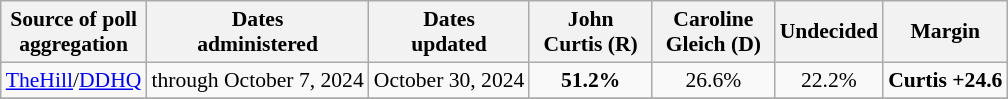<table class="wikitable sortable" style="text-align:center;font-size:90%;line-height:17px">
<tr>
<th>Source of poll<br>aggregation</th>
<th>Dates<br>administered</th>
<th>Dates<br>updated</th>
<th style="width:75px;">John<br>Curtis (R)</th>
<th style="width:75px;">Caroline<br>Gleich (D)</th>
<th>Undecided<br></th>
<th>Margin</th>
</tr>
<tr>
<td><a href='#'>TheHill</a>/<a href='#'>DDHQ</a></td>
<td>through October 7, 2024</td>
<td>October 30, 2024</td>
<td><strong>51.2%</strong></td>
<td>26.6%</td>
<td>22.2%</td>
<td><strong>Curtis +24.6</strong></td>
</tr>
<tr>
</tr>
</table>
